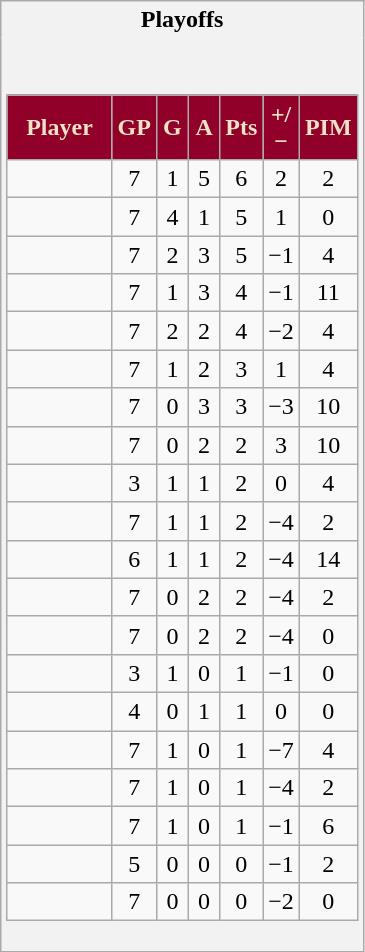<table class="wikitable" style="border: 1px solid #aaa;">
<tr>
<th style="border: 0;">Playoffs</th>
</tr>
<tr>
<td style="background: #f2f2f2; border: 0; text-align: center;"><br><table class="wikitable sortable" width="100%">
<tr align=center>
<th style="background:#900028; color:#EEE1C5" width="40%">Player</th>
<th style="background:#900028; color:#EEE1C5" width="10%">GP</th>
<th style="background:#900028; color:#EEE1C5" width="10%">G</th>
<th style="background:#900028; color:#EEE1C5" width="10%">A</th>
<th style="background:#900028; color:#EEE1C5" width="10%">Pts</th>
<th style="background:#900028; color:#EEE1C5" width="10%">+/−</th>
<th style="background:#900028; color:#EEE1C5" width="10%">PIM</th>
</tr>
<tr align=center>
<td></td>
<td>7</td>
<td>1</td>
<td>5</td>
<td>6</td>
<td>2</td>
<td>2</td>
</tr>
<tr align=center>
<td></td>
<td>7</td>
<td>4</td>
<td>1</td>
<td>5</td>
<td>1</td>
<td>0</td>
</tr>
<tr align=center>
<td></td>
<td>7</td>
<td>2</td>
<td>3</td>
<td>5</td>
<td>−1</td>
<td>4</td>
</tr>
<tr align=center>
<td></td>
<td>7</td>
<td>1</td>
<td>3</td>
<td>4</td>
<td>−1</td>
<td>11</td>
</tr>
<tr align=center>
<td></td>
<td>7</td>
<td>2</td>
<td>2</td>
<td>4</td>
<td>−2</td>
<td>4</td>
</tr>
<tr align=center>
<td></td>
<td>7</td>
<td>1</td>
<td>2</td>
<td>3</td>
<td>1</td>
<td>4</td>
</tr>
<tr align=center>
<td></td>
<td>7</td>
<td>0</td>
<td>3</td>
<td>3</td>
<td>−3</td>
<td>10</td>
</tr>
<tr align=center>
<td></td>
<td>7</td>
<td>0</td>
<td>2</td>
<td>2</td>
<td>3</td>
<td>10</td>
</tr>
<tr align=center>
<td></td>
<td>3</td>
<td>1</td>
<td>1</td>
<td>2</td>
<td>0</td>
<td>4</td>
</tr>
<tr align=center>
<td></td>
<td>7</td>
<td>1</td>
<td>1</td>
<td>2</td>
<td>−4</td>
<td>2</td>
</tr>
<tr align=center>
<td></td>
<td>6</td>
<td>1</td>
<td>1</td>
<td>2</td>
<td>−4</td>
<td>14</td>
</tr>
<tr align=center>
<td></td>
<td>7</td>
<td>0</td>
<td>2</td>
<td>2</td>
<td>−4</td>
<td>2</td>
</tr>
<tr align=center>
<td></td>
<td>7</td>
<td>0</td>
<td>2</td>
<td>2</td>
<td>−4</td>
<td>0</td>
</tr>
<tr align=center>
<td></td>
<td>3</td>
<td>1</td>
<td>0</td>
<td>1</td>
<td>−1</td>
<td>0</td>
</tr>
<tr align=center>
<td></td>
<td>4</td>
<td>0</td>
<td>1</td>
<td>1</td>
<td>0</td>
<td>0</td>
</tr>
<tr align=center>
<td></td>
<td>7</td>
<td>1</td>
<td>0</td>
<td>1</td>
<td>−7</td>
<td>4</td>
</tr>
<tr align=center>
<td></td>
<td>7</td>
<td>1</td>
<td>0</td>
<td>1</td>
<td>−4</td>
<td>2</td>
</tr>
<tr align=center>
<td></td>
<td>7</td>
<td>1</td>
<td>0</td>
<td>1</td>
<td>−1</td>
<td>6</td>
</tr>
<tr align=center>
<td></td>
<td>5</td>
<td>0</td>
<td>0</td>
<td>0</td>
<td>−1</td>
<td>2</td>
</tr>
<tr align=center>
<td></td>
<td>7</td>
<td>0</td>
<td>0</td>
<td>0</td>
<td>−2</td>
<td>0</td>
</tr>
</table>
</td>
</tr>
</table>
